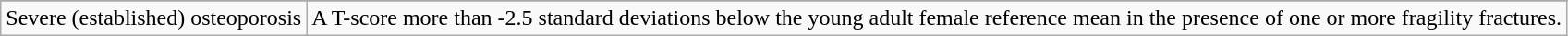<table class="wikitable">
<tr |Osteoporosis||T-score less than -2.5>
</tr>
<tr>
<td>Severe (established) osteoporosis</td>
<td>A T-score more than -2.5 standard deviations below the young adult female reference mean in the presence of one or more fragility fractures.</td>
</tr>
</table>
